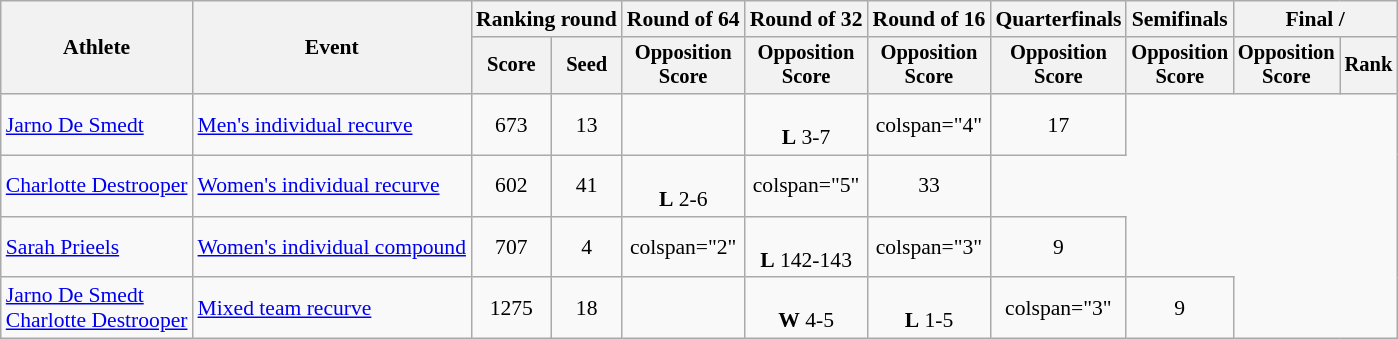<table class="wikitable" style="text-align:center; font-size:90%">
<tr>
<th rowspan="2">Athlete</th>
<th rowspan="2">Event</th>
<th colspan="2">Ranking round</th>
<th>Round of 64</th>
<th>Round of 32</th>
<th>Round of 16</th>
<th>Quarterfinals</th>
<th>Semifinals</th>
<th colspan="2">Final / </th>
</tr>
<tr style="font-size:95%">
<th>Score</th>
<th>Seed</th>
<th>Opposition<br>Score</th>
<th>Opposition<br>Score</th>
<th>Opposition<br>Score</th>
<th>Opposition<br>Score</th>
<th>Opposition<br>Score</th>
<th>Opposition<br>Score</th>
<th>Rank</th>
</tr>
<tr>
<td align="left"><a href='#'>Jarno De Smedt</a></td>
<td align="left"><a href='#'>Men's individual recurve</a></td>
<td>673</td>
<td>13</td>
<td></td>
<td><br><strong>L</strong> 3-7</td>
<td>colspan="4" </td>
<td>17</td>
</tr>
<tr>
<td align="left"><a href='#'>Charlotte Destrooper</a></td>
<td align="left"><a href='#'>Women's individual recurve</a></td>
<td>602</td>
<td>41</td>
<td><br><strong>L</strong> 2-6</td>
<td>colspan="5" </td>
<td>33</td>
</tr>
<tr>
<td align="left"><a href='#'>Sarah Prieels</a></td>
<td align="left"><a href='#'>Women's individual compound</a></td>
<td>707</td>
<td>4</td>
<td>colspan="2" </td>
<td><br><strong>L</strong> 142-143</td>
<td>colspan="3" </td>
<td>9</td>
</tr>
<tr>
<td align="left"><a href='#'>Jarno De Smedt</a><br><a href='#'>Charlotte Destrooper</a></td>
<td align="left"><a href='#'>Mixed team recurve</a></td>
<td>1275</td>
<td>18</td>
<td></td>
<td><br><strong>W</strong> 4-5</td>
<td><br><strong>L</strong> 1-5</td>
<td>colspan="3" </td>
<td>9</td>
</tr>
</table>
